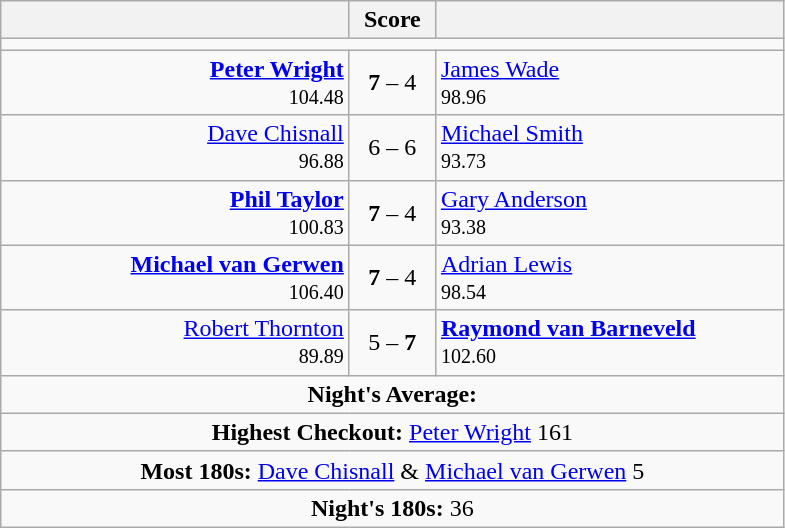<table class=wikitable style="text-align:center">
<tr>
<th width=225></th>
<th width=50>Score</th>
<th width=225></th>
</tr>
<tr align=centre>
<td colspan="3"></td>
</tr>
<tr align=left>
<td align=right><strong><a href='#'>Peter Wright</a></strong>  <br><small><span>104.48</span></small></td>
<td align=center><strong>7</strong> – 4</td>
<td> <a href='#'>James Wade</a> <br><small><span>98.96</span></small></td>
</tr>
<tr align=left>
<td align=right><a href='#'>Dave Chisnall</a>  <br><small><span>96.88</span></small></td>
<td align=center>6 – 6</td>
<td> <a href='#'>Michael Smith</a> <br><small><span>93.73</span></small></td>
</tr>
<tr align=left>
<td align=right><strong><a href='#'>Phil Taylor</a></strong>  <br><small><span>100.83</span></small></td>
<td align=center><strong>7</strong> – 4</td>
<td> <a href='#'>Gary Anderson</a> <br><small><span>93.38</span></small></td>
</tr>
<tr align=left>
<td align=right><strong><a href='#'>Michael van Gerwen</a></strong>  <br><small><span>106.40</span></small></td>
<td align=center><strong>7</strong> – 4</td>
<td> <a href='#'>Adrian Lewis</a> <br><small><span>98.54</span></small></td>
</tr>
<tr align=left>
<td align=right><a href='#'>Robert Thornton</a>  <br><small><span>89.89</span></small></td>
<td align=center>5 – <strong>7</strong></td>
<td> <strong><a href='#'>Raymond van Barneveld</a></strong> <br><small><span>102.60</span></small></td>
</tr>
<tr align=center>
<td colspan="3"><strong>Night's Average:</strong> </td>
</tr>
<tr align=center>
<td colspan="3"><strong>Highest Checkout:</strong>  <a href='#'>Peter Wright</a> 161</td>
</tr>
<tr align=center>
<td colspan="3"><strong>Most 180s:</strong>  <a href='#'>Dave Chisnall</a> &  <a href='#'>Michael van Gerwen</a> 5</td>
</tr>
<tr align=center>
<td colspan="3"><strong>Night's 180s:</strong> 36</td>
</tr>
</table>
